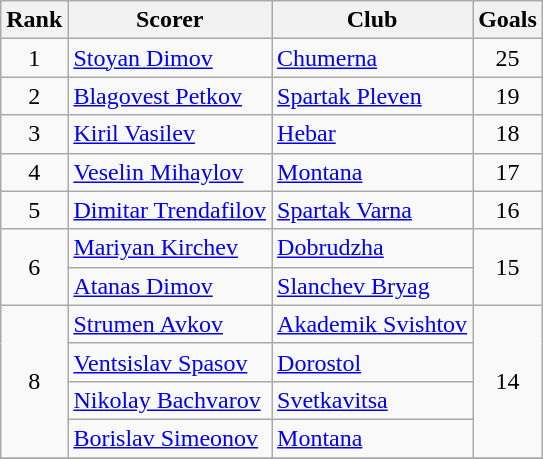<table class="wikitable" style="text-align:center">
<tr>
<th>Rank</th>
<th>Scorer</th>
<th>Club</th>
<th>Goals</th>
</tr>
<tr>
<td rowspan="1">1</td>
<td align="left"> <a href='#'>Stoyan Dimov</a></td>
<td align="left"><a href='#'>Chumerna</a></td>
<td rowspan="1">25</td>
</tr>
<tr>
<td rowspan="1">2</td>
<td align="left"> <a href='#'>Blagovest Petkov</a></td>
<td align="left"><a href='#'>Spartak Pleven</a></td>
<td rowspan="1">19</td>
</tr>
<tr>
<td rowspan="1">3</td>
<td align="left"> <a href='#'>Kiril Vasilev</a></td>
<td align="left"><a href='#'>Hebar</a></td>
<td rowspan="1">18</td>
</tr>
<tr>
<td rowspan="1">4</td>
<td align="left"> <a href='#'>Veselin Mihaylov</a></td>
<td align="left"><a href='#'>Montana</a></td>
<td rowspan="1">17</td>
</tr>
<tr>
<td rowspan="1">5</td>
<td align="left"> <a href='#'>Dimitar Trendafilov</a></td>
<td align="left"><a href='#'>Spartak Varna</a></td>
<td rowspan="1">16</td>
</tr>
<tr>
<td rowspan="2">6</td>
<td align="left"> <a href='#'>Mariyan Kirchev</a></td>
<td align="left"><a href='#'>Dobrudzha</a></td>
<td rowspan="2">15</td>
</tr>
<tr>
<td align="left"> <a href='#'>Atanas Dimov</a></td>
<td align="left"><a href='#'>Slanchev Bryag</a></td>
</tr>
<tr>
<td rowspan="4">8</td>
<td align="left"> <a href='#'>Strumen Avkov</a></td>
<td align="left"><a href='#'>Akademik Svishtov</a></td>
<td rowspan="4">14</td>
</tr>
<tr>
<td align="left"> <a href='#'>Ventsislav Spasov</a></td>
<td align="left"><a href='#'>Dorostol</a></td>
</tr>
<tr>
<td align="left"> <a href='#'>Nikolay Bachvarov</a></td>
<td align="left"><a href='#'>Svetkavitsa</a></td>
</tr>
<tr>
<td align="left"> <a href='#'>Borislav Simeonov</a></td>
<td align="left"><a href='#'>Montana</a></td>
</tr>
<tr>
</tr>
</table>
